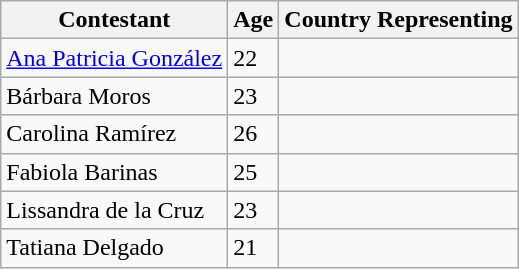<table class="wikitable">
<tr>
<th>Contestant</th>
<th>Age</th>
<th>Country Representing</th>
</tr>
<tr>
<td><a href='#'>Ana Patricia González</a></td>
<td>22</td>
<td><strong></strong></td>
</tr>
<tr>
<td>Bárbara Moros</td>
<td>23</td>
<td><strong></strong></td>
</tr>
<tr>
<td>Carolina Ramírez</td>
<td>26</td>
<td><strong></strong></td>
</tr>
<tr>
<td>Fabiola Barinas</td>
<td>25</td>
<td><strong></strong></td>
</tr>
<tr>
<td>Lissandra de la Cruz</td>
<td>23</td>
<td><strong></strong></td>
</tr>
<tr>
<td>Tatiana Delgado</td>
<td>21</td>
<td><strong></strong></td>
</tr>
</table>
